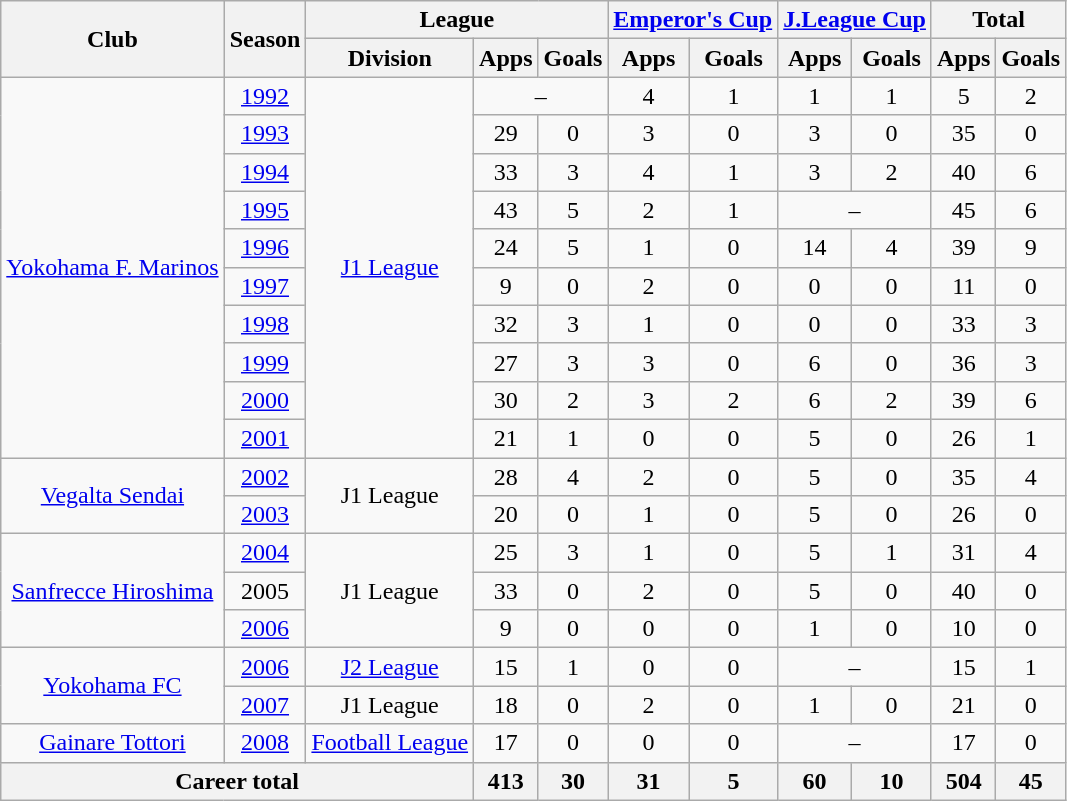<table class="wikitable" style="text-align:center">
<tr>
<th rowspan="2">Club</th>
<th rowspan="2">Season</th>
<th colspan="3">League</th>
<th colspan="2"><a href='#'>Emperor's Cup</a></th>
<th colspan="2"><a href='#'>J.League Cup</a></th>
<th colspan="2">Total</th>
</tr>
<tr>
<th>Division</th>
<th>Apps</th>
<th>Goals</th>
<th>Apps</th>
<th>Goals</th>
<th>Apps</th>
<th>Goals</th>
<th>Apps</th>
<th>Goals</th>
</tr>
<tr>
<td rowspan="10"><a href='#'>Yokohama F. Marinos</a></td>
<td><a href='#'>1992</a></td>
<td rowspan="10"><a href='#'>J1 League</a></td>
<td colspan="2">–</td>
<td>4</td>
<td>1</td>
<td>1</td>
<td>1</td>
<td>5</td>
<td>2</td>
</tr>
<tr>
<td><a href='#'>1993</a></td>
<td>29</td>
<td>0</td>
<td>3</td>
<td>0</td>
<td>3</td>
<td>0</td>
<td>35</td>
<td>0</td>
</tr>
<tr>
<td><a href='#'>1994</a></td>
<td>33</td>
<td>3</td>
<td>4</td>
<td>1</td>
<td>3</td>
<td>2</td>
<td>40</td>
<td>6</td>
</tr>
<tr>
<td><a href='#'>1995</a></td>
<td>43</td>
<td>5</td>
<td>2</td>
<td>1</td>
<td colspan="2">–</td>
<td>45</td>
<td>6</td>
</tr>
<tr>
<td><a href='#'>1996</a></td>
<td>24</td>
<td>5</td>
<td>1</td>
<td>0</td>
<td>14</td>
<td>4</td>
<td>39</td>
<td>9</td>
</tr>
<tr>
<td><a href='#'>1997</a></td>
<td>9</td>
<td>0</td>
<td>2</td>
<td>0</td>
<td>0</td>
<td>0</td>
<td>11</td>
<td>0</td>
</tr>
<tr>
<td><a href='#'>1998</a></td>
<td>32</td>
<td>3</td>
<td>1</td>
<td>0</td>
<td>0</td>
<td>0</td>
<td>33</td>
<td>3</td>
</tr>
<tr>
<td><a href='#'>1999</a></td>
<td>27</td>
<td>3</td>
<td>3</td>
<td>0</td>
<td>6</td>
<td>0</td>
<td>36</td>
<td>3</td>
</tr>
<tr>
<td><a href='#'>2000</a></td>
<td>30</td>
<td>2</td>
<td>3</td>
<td>2</td>
<td>6</td>
<td>2</td>
<td>39</td>
<td>6</td>
</tr>
<tr>
<td><a href='#'>2001</a></td>
<td>21</td>
<td>1</td>
<td>0</td>
<td>0</td>
<td>5</td>
<td>0</td>
<td>26</td>
<td>1</td>
</tr>
<tr>
<td rowspan="2"><a href='#'>Vegalta Sendai</a></td>
<td><a href='#'>2002</a></td>
<td rowspan="2">J1 League</td>
<td>28</td>
<td>4</td>
<td>2</td>
<td>0</td>
<td>5</td>
<td>0</td>
<td>35</td>
<td>4</td>
</tr>
<tr>
<td><a href='#'>2003</a></td>
<td>20</td>
<td>0</td>
<td>1</td>
<td>0</td>
<td>5</td>
<td>0</td>
<td>26</td>
<td>0</td>
</tr>
<tr>
<td rowspan="3"><a href='#'>Sanfrecce Hiroshima</a></td>
<td><a href='#'>2004</a></td>
<td rowspan="3">J1 League</td>
<td>25</td>
<td>3</td>
<td>1</td>
<td>0</td>
<td>5</td>
<td>1</td>
<td>31</td>
<td>4</td>
</tr>
<tr>
<td>2005</td>
<td>33</td>
<td>0</td>
<td>2</td>
<td>0</td>
<td>5</td>
<td>0</td>
<td>40</td>
<td>0</td>
</tr>
<tr>
<td><a href='#'>2006</a></td>
<td>9</td>
<td>0</td>
<td>0</td>
<td>0</td>
<td>1</td>
<td>0</td>
<td>10</td>
<td>0</td>
</tr>
<tr>
<td rowspan="2"><a href='#'>Yokohama FC</a></td>
<td><a href='#'>2006</a></td>
<td><a href='#'>J2 League</a></td>
<td>15</td>
<td>1</td>
<td>0</td>
<td>0</td>
<td colspan="2">–</td>
<td>15</td>
<td>1</td>
</tr>
<tr>
<td><a href='#'>2007</a></td>
<td>J1 League</td>
<td>18</td>
<td>0</td>
<td>2</td>
<td>0</td>
<td>1</td>
<td>0</td>
<td>21</td>
<td>0</td>
</tr>
<tr>
<td><a href='#'>Gainare Tottori</a></td>
<td><a href='#'>2008</a></td>
<td><a href='#'>Football League</a></td>
<td>17</td>
<td>0</td>
<td>0</td>
<td>0</td>
<td colspan="2">–</td>
<td>17</td>
<td>0</td>
</tr>
<tr>
<th colspan="3">Career total</th>
<th>413</th>
<th>30</th>
<th>31</th>
<th>5</th>
<th>60</th>
<th>10</th>
<th>504</th>
<th>45</th>
</tr>
</table>
